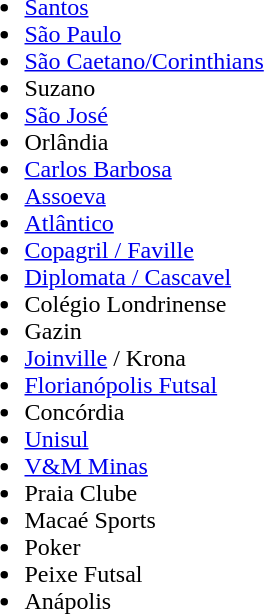<table>
<tr>
<td><br><ul><li> <a href='#'>Santos</a></li><li> <a href='#'>São Paulo</a></li><li><a href='#'>São Caetano/Corinthians</a></li><li> Suzano</li><li> <a href='#'>São José</a></li><li> Orlândia</li><li> <a href='#'>Carlos Barbosa</a></li><li> <a href='#'>Assoeva</a></li><li> <a href='#'>Atlântico</a></li><li> <a href='#'>Copagril / Faville</a></li><li> <a href='#'>Diplomata / Cascavel</a></li><li> Colégio Londrinense</li><li> Gazin</li><li> <a href='#'>Joinville</a> / Krona</li><li> <a href='#'>Florianópolis Futsal</a></li><li> Concórdia</li><li> <a href='#'>Unisul</a></li><li> <a href='#'>V&M Minas</a></li><li> Praia Clube</li><li> Macaé Sports</li><li> Poker</li><li> Peixe Futsal</li><li> Anápolis</li></ul></td>
</tr>
</table>
